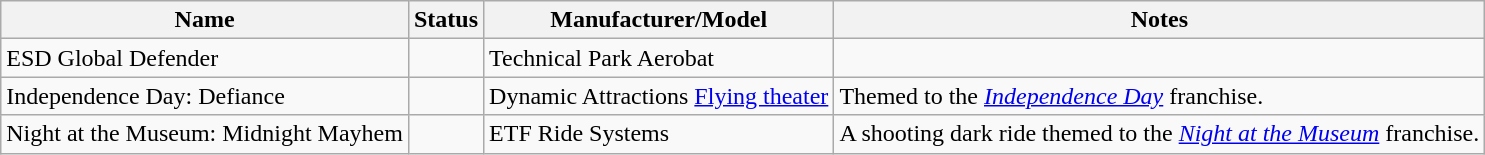<table class="wikitable sortable">
<tr>
<th>Name</th>
<th>Status</th>
<th>Manufacturer/Model</th>
<th>Notes</th>
</tr>
<tr>
<td>ESD Global Defender</td>
<td></td>
<td>Technical Park Aerobat</td>
<td></td>
</tr>
<tr>
<td>Independence Day: Defiance</td>
<td></td>
<td>Dynamic Attractions <a href='#'>Flying theater</a></td>
<td>Themed to the <em><a href='#'>Independence Day</a></em> franchise.</td>
</tr>
<tr>
<td>Night at the Museum: Midnight Mayhem</td>
<td></td>
<td>ETF Ride Systems</td>
<td>A shooting dark ride themed to the <em><a href='#'>Night at the Museum</a></em> franchise.</td>
</tr>
</table>
